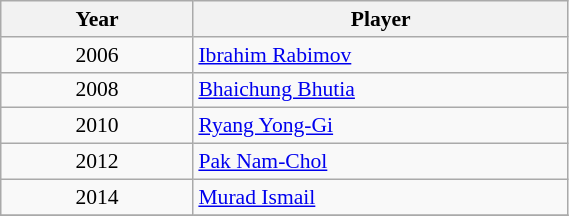<table class="wikitable" style="font-size:90%; width: 30%; text-align: center;">
<tr>
<th width="05">Year</th>
<th width="25">Player</th>
</tr>
<tr>
<td>2006</td>
<td align="left"> <a href='#'>Ibrahim Rabimov</a></td>
</tr>
<tr>
<td>2008</td>
<td align="left"> <a href='#'>Bhaichung Bhutia</a></td>
</tr>
<tr>
<td>2010</td>
<td align="left"> <a href='#'>Ryang Yong-Gi</a></td>
</tr>
<tr>
<td>2012</td>
<td align="left"> <a href='#'>Pak Nam-Chol</a></td>
</tr>
<tr>
<td>2014</td>
<td align="left"> <a href='#'>Murad Ismail</a></td>
</tr>
<tr>
</tr>
</table>
